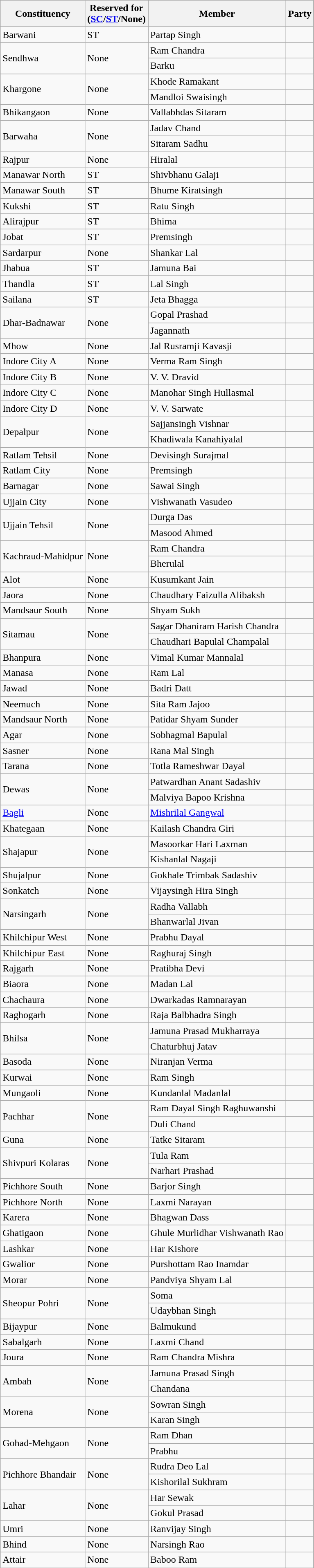<table class="wikitable sortable">
<tr>
<th>Constituency</th>
<th>Reserved for<br>(<a href='#'>SC</a>/<a href='#'>ST</a>/None)</th>
<th>Member</th>
<th colspan=2>Party</th>
</tr>
<tr>
<td>Barwani</td>
<td>ST</td>
<td>Partap Singh</td>
<td></td>
</tr>
<tr>
<td rowspan=2>Sendhwa</td>
<td rowspan=2>None</td>
<td>Ram Chandra</td>
<td></td>
</tr>
<tr>
<td>Barku</td>
<td></td>
</tr>
<tr>
<td rowspan=2>Khargone</td>
<td rowspan=2>None</td>
<td>Khode Ramakant</td>
<td></td>
</tr>
<tr>
<td>Mandloi Swaisingh</td>
<td></td>
</tr>
<tr>
<td>Bhikangaon</td>
<td>None</td>
<td>Vallabhdas Sitaram</td>
<td></td>
</tr>
<tr>
<td rowspan=2>Barwaha</td>
<td rowspan=2>None</td>
<td>Jadav Chand</td>
<td></td>
</tr>
<tr>
<td>Sitaram Sadhu</td>
<td></td>
</tr>
<tr>
<td>Rajpur</td>
<td>None</td>
<td>Hiralal</td>
<td></td>
</tr>
<tr>
<td>Manawar North</td>
<td>ST</td>
<td>Shivbhanu Galaji</td>
<td></td>
</tr>
<tr>
<td>Manawar South</td>
<td>ST</td>
<td>Bhume Kiratsingh</td>
<td></td>
</tr>
<tr>
<td>Kukshi</td>
<td>ST</td>
<td>Ratu Singh</td>
<td></td>
</tr>
<tr>
<td>Alirajpur</td>
<td>ST</td>
<td>Bhima</td>
<td></td>
</tr>
<tr>
<td>Jobat</td>
<td>ST</td>
<td>Premsingh</td>
<td></td>
</tr>
<tr>
<td>Sardarpur</td>
<td>None</td>
<td>Shankar Lal</td>
<td></td>
</tr>
<tr>
<td>Jhabua</td>
<td>ST</td>
<td>Jamuna Bai</td>
<td></td>
</tr>
<tr>
<td>Thandla</td>
<td>ST</td>
<td>Lal Singh</td>
<td></td>
</tr>
<tr>
<td>Sailana</td>
<td>ST</td>
<td>Jeta Bhagga</td>
<td></td>
</tr>
<tr>
<td rowspan=2>Dhar-Badnawar</td>
<td rowspan=2>None</td>
<td>Gopal Prashad</td>
<td></td>
</tr>
<tr>
<td>Jagannath</td>
<td></td>
</tr>
<tr>
<td>Mhow</td>
<td>None</td>
<td>Jal Rusramji Kavasji</td>
<td></td>
</tr>
<tr>
<td>Indore City A</td>
<td>None</td>
<td>Verma Ram Singh</td>
<td></td>
</tr>
<tr>
<td>Indore City B</td>
<td>None</td>
<td>V. V. Dravid</td>
<td></td>
</tr>
<tr>
<td>Indore City C</td>
<td>None</td>
<td>Manohar Singh Hullasmal</td>
<td></td>
</tr>
<tr>
<td>Indore City D</td>
<td>None</td>
<td>V. V. Sarwate</td>
<td></td>
</tr>
<tr>
<td rowspan=2>Depalpur</td>
<td rowspan=2>None</td>
<td>Sajjansingh Vishnar</td>
<td></td>
</tr>
<tr>
<td>Khadiwala Kanahiyalal</td>
<td></td>
</tr>
<tr>
<td>Ratlam Tehsil</td>
<td>None</td>
<td>Devisingh Surajmal</td>
<td></td>
</tr>
<tr>
<td>Ratlam City</td>
<td>None</td>
<td>Premsingh</td>
<td></td>
</tr>
<tr>
<td>Barnagar</td>
<td>None</td>
<td>Sawai Singh</td>
<td></td>
</tr>
<tr>
<td>Ujjain City</td>
<td>None</td>
<td>Vishwanath Vasudeo</td>
<td></td>
</tr>
<tr>
<td rowspan=2>Ujjain Tehsil</td>
<td rowspan=2>None</td>
<td>Durga Das</td>
<td></td>
</tr>
<tr>
<td>Masood Ahmed</td>
<td></td>
</tr>
<tr>
<td rowspan=2>Kachraud-Mahidpur</td>
<td rowspan=2>None</td>
<td>Ram Chandra</td>
<td></td>
</tr>
<tr>
<td>Bherulal</td>
<td></td>
</tr>
<tr>
<td>Alot</td>
<td>None</td>
<td>Kusumkant Jain</td>
<td></td>
</tr>
<tr>
<td>Jaora</td>
<td>None</td>
<td>Chaudhary Faizulla Alibaksh</td>
<td></td>
</tr>
<tr>
<td>Mandsaur South</td>
<td>None</td>
<td>Shyam Sukh</td>
<td></td>
</tr>
<tr>
<td rowspan=2>Sitamau</td>
<td rowspan=2>None</td>
<td>Sagar Dhaniram Harish Chandra</td>
<td></td>
</tr>
<tr>
<td>Chaudhari Bapulal Champalal</td>
<td></td>
</tr>
<tr>
<td>Bhanpura</td>
<td>None</td>
<td>Vimal Kumar Mannalal</td>
<td></td>
</tr>
<tr>
<td>Manasa</td>
<td>None</td>
<td>Ram Lal</td>
<td></td>
</tr>
<tr>
<td>Jawad</td>
<td>None</td>
<td>Badri Datt</td>
<td></td>
</tr>
<tr>
<td>Neemuch</td>
<td>None</td>
<td>Sita Ram Jajoo</td>
<td></td>
</tr>
<tr>
<td>Mandsaur North</td>
<td>None</td>
<td>Patidar Shyam Sunder</td>
<td></td>
</tr>
<tr>
<td>Agar</td>
<td>None</td>
<td>Sobhagmal Bapulal</td>
<td></td>
</tr>
<tr>
<td>Sasner</td>
<td>None</td>
<td>Rana Mal Singh</td>
<td></td>
</tr>
<tr>
<td>Tarana</td>
<td>None</td>
<td>Totla Rameshwar Dayal</td>
<td></td>
</tr>
<tr>
<td rowspan=2>Dewas</td>
<td rowspan=2>None</td>
<td>Patwardhan Anant Sadashiv</td>
<td></td>
</tr>
<tr>
<td>Malviya Bapoo Krishna</td>
<td></td>
</tr>
<tr>
<td><a href='#'>Bagli</a></td>
<td>None</td>
<td><a href='#'>Mishrilal Gangwal</a></td>
<td></td>
</tr>
<tr>
<td>Khategaan</td>
<td>None</td>
<td>Kailash Chandra Giri</td>
<td></td>
</tr>
<tr>
<td rowspan=2>Shajapur</td>
<td rowspan=2>None</td>
<td>Masoorkar Hari Laxman</td>
<td></td>
</tr>
<tr>
<td>Kishanlal Nagaji</td>
<td></td>
</tr>
<tr>
<td>Shujalpur</td>
<td>None</td>
<td>Gokhale Trimbak Sadashiv</td>
<td></td>
</tr>
<tr>
<td>Sonkatch</td>
<td>None</td>
<td>Vijaysingh Hira Singh</td>
<td></td>
</tr>
<tr>
<td rowspan=2>Narsingarh</td>
<td rowspan=2>None</td>
<td>Radha Vallabh</td>
<td></td>
</tr>
<tr>
<td>Bhanwarlal Jivan</td>
<td></td>
</tr>
<tr>
<td>Khilchipur West</td>
<td>None</td>
<td>Prabhu Dayal</td>
<td></td>
</tr>
<tr>
<td>Khilchipur East</td>
<td>None</td>
<td>Raghuraj Singh</td>
<td></td>
</tr>
<tr>
<td>Rajgarh</td>
<td>None</td>
<td>Pratibha Devi</td>
<td></td>
</tr>
<tr>
<td>Biaora</td>
<td>None</td>
<td>Madan Lal</td>
<td></td>
</tr>
<tr>
<td>Chachaura</td>
<td>None</td>
<td>Dwarkadas Ramnarayan</td>
<td></td>
</tr>
<tr>
<td>Raghogarh</td>
<td>None</td>
<td>Raja Balbhadra Singh</td>
<td></td>
</tr>
<tr>
<td rowspan=2>Bhilsa</td>
<td rowspan=2>None</td>
<td>Jamuna Prasad Mukharraya</td>
<td></td>
</tr>
<tr>
<td>Chaturbhuj Jatav</td>
<td></td>
</tr>
<tr>
<td>Basoda</td>
<td>None</td>
<td>Niranjan Verma</td>
<td></td>
</tr>
<tr>
<td>Kurwai</td>
<td>None</td>
<td>Ram Singh</td>
<td></td>
</tr>
<tr>
<td>Mungaoli</td>
<td>None</td>
<td>Kundanlal Madanlal</td>
<td></td>
</tr>
<tr>
<td rowspan=2>Pachhar</td>
<td rowspan=2>None</td>
<td>Ram Dayal Singh Raghuwanshi</td>
<td></td>
</tr>
<tr>
<td>Duli Chand</td>
<td></td>
</tr>
<tr>
<td>Guna</td>
<td>None</td>
<td>Tatke Sitaram</td>
<td></td>
</tr>
<tr>
<td rowspan=2>Shivpuri Kolaras</td>
<td rowspan=2>None</td>
<td>Tula Ram</td>
<td></td>
</tr>
<tr>
<td>Narhari Prashad</td>
<td></td>
</tr>
<tr>
<td>Pichhore South</td>
<td>None</td>
<td>Barjor Singh</td>
<td></td>
</tr>
<tr>
<td>Pichhore North</td>
<td>None</td>
<td>Laxmi Narayan</td>
<td></td>
</tr>
<tr>
<td>Karera</td>
<td>None</td>
<td>Bhagwan Dass</td>
<td></td>
</tr>
<tr>
<td>Ghatigaon</td>
<td>None</td>
<td>Ghule Murlidhar Vishwanath Rao</td>
<td></td>
</tr>
<tr>
<td>Lashkar</td>
<td>None</td>
<td>Har Kishore</td>
<td></td>
</tr>
<tr>
<td>Gwalior</td>
<td>None</td>
<td>Purshottam Rao Inamdar</td>
<td></td>
</tr>
<tr>
<td>Morar</td>
<td>None</td>
<td>Pandviya Shyam Lal</td>
<td></td>
</tr>
<tr>
<td rowspan=2>Sheopur Pohri</td>
<td rowspan=2>None</td>
<td>Soma</td>
<td></td>
</tr>
<tr>
<td>Udaybhan Singh</td>
<td></td>
</tr>
<tr>
<td>Bijaypur</td>
<td>None</td>
<td>Balmukund</td>
<td></td>
</tr>
<tr>
<td>Sabalgarh</td>
<td>None</td>
<td>Laxmi Chand</td>
<td></td>
</tr>
<tr>
<td>Joura</td>
<td>None</td>
<td>Ram Chandra Mishra</td>
<td></td>
</tr>
<tr>
<td rowspan=2>Ambah</td>
<td rowspan=2>None</td>
<td>Jamuna Prasad Singh</td>
<td></td>
</tr>
<tr>
<td>Chandana</td>
<td></td>
</tr>
<tr>
<td rowspan=2>Morena</td>
<td rowspan=2>None</td>
<td>Sowran Singh</td>
<td></td>
</tr>
<tr>
<td>Karan Singh</td>
<td></td>
</tr>
<tr>
<td rowspan=2>Gohad-Mehgaon</td>
<td rowspan=2>None</td>
<td>Ram Dhan</td>
<td></td>
</tr>
<tr>
<td>Prabhu</td>
<td></td>
</tr>
<tr>
<td rowspan=2>Pichhore Bhandair</td>
<td rowspan=2>None</td>
<td>Rudra Deo Lal</td>
<td></td>
</tr>
<tr>
<td>Kishorilal Sukhram</td>
<td></td>
</tr>
<tr>
<td rowspan=2>Lahar</td>
<td rowspan=2>None</td>
<td>Har Sewak</td>
<td></td>
</tr>
<tr>
<td>Gokul Prasad</td>
<td></td>
</tr>
<tr>
<td>Umri</td>
<td>None</td>
<td>Ranvijay Singh</td>
<td></td>
</tr>
<tr>
<td>Bhind</td>
<td>None</td>
<td>Narsingh Rao</td>
<td></td>
</tr>
<tr>
<td>Attair</td>
<td>None</td>
<td>Baboo Ram</td>
<td></td>
</tr>
<tr>
</tr>
</table>
